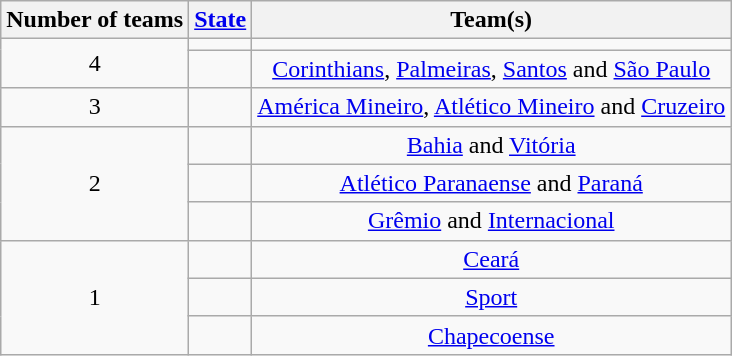<table class="wikitable" style="text-align:center">
<tr>
<th>Number of teams</th>
<th><a href='#'>State</a></th>
<th>Team(s)</th>
</tr>
<tr>
<td rowspan=2>4</td>
<td align=left></td>
<td></td>
</tr>
<tr>
<td align=left></td>
<td><a href='#'>Corinthians</a>, <a href='#'>Palmeiras</a>, <a href='#'>Santos</a> and <a href='#'>São Paulo</a></td>
</tr>
<tr>
<td>3</td>
<td align=left></td>
<td><a href='#'>América Mineiro</a>, <a href='#'>Atlético Mineiro</a> and <a href='#'>Cruzeiro</a></td>
</tr>
<tr>
<td rowspan=3>2</td>
<td align=left></td>
<td><a href='#'>Bahia</a> and <a href='#'>Vitória</a></td>
</tr>
<tr>
<td align=left></td>
<td><a href='#'>Atlético Paranaense</a> and <a href='#'>Paraná</a></td>
</tr>
<tr>
<td align=left></td>
<td><a href='#'>Grêmio</a> and <a href='#'>Internacional</a></td>
</tr>
<tr>
<td rowspan=3>1</td>
<td align=left></td>
<td><a href='#'>Ceará</a></td>
</tr>
<tr>
<td align=left></td>
<td><a href='#'>Sport</a></td>
</tr>
<tr>
<td align=left></td>
<td><a href='#'>Chapecoense</a></td>
</tr>
</table>
